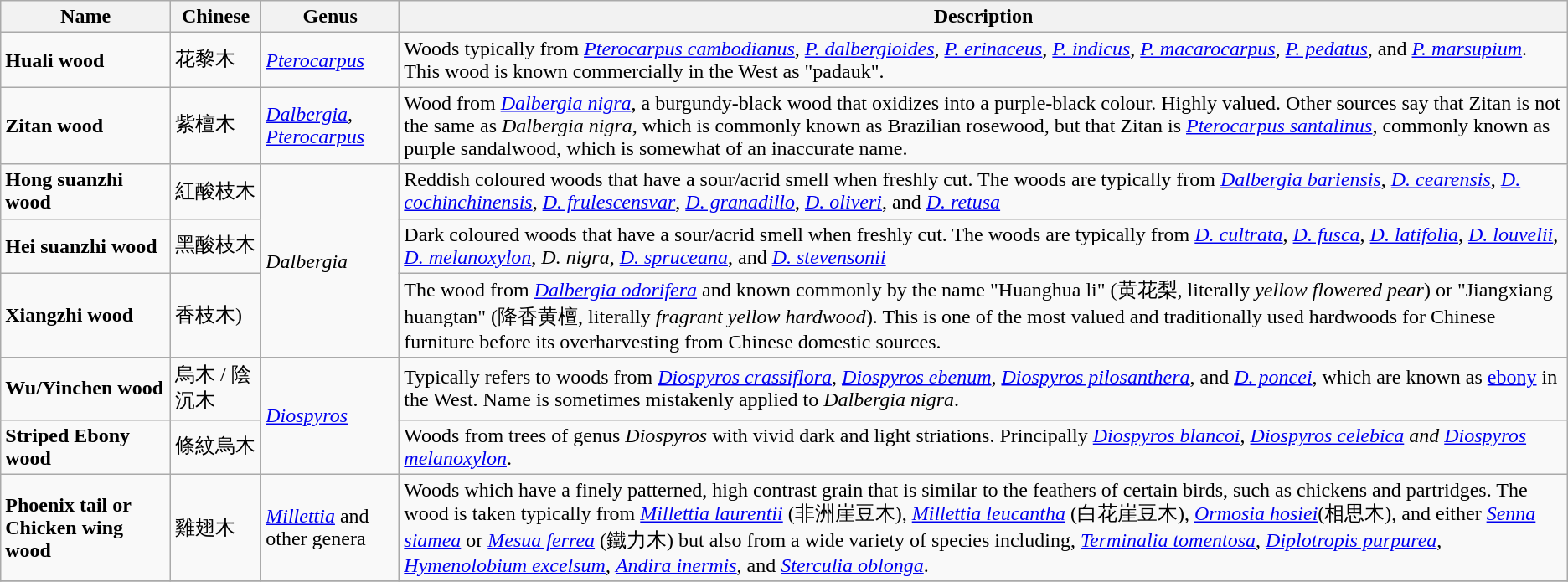<table class="wikitable">
<tr>
<th>Name</th>
<th>Chinese</th>
<th>Genus</th>
<th>Description</th>
</tr>
<tr>
<td><strong>Huali wood</strong></td>
<td>花黎木</td>
<td><em><a href='#'>Pterocarpus</a></em></td>
<td>Woods typically from <em><a href='#'>Pterocarpus cambodianus</a></em>, <em><a href='#'>P. dalbergioides</a></em>, <em><a href='#'>P. erinaceus</a></em>, <em><a href='#'>P. indicus</a></em>, <em><a href='#'>P. macarocarpus</a></em>, <em><a href='#'>P. pedatus</a></em>, and <em><a href='#'>P. marsupium</a></em>. This wood is known commercially in the West as "padauk".</td>
</tr>
<tr>
<td><strong>Zitan wood</strong></td>
<td>紫檀木</td>
<td><em><a href='#'>Dalbergia</a></em>, <em><a href='#'>Pterocarpus</a></em></td>
<td>Wood from <em><a href='#'>Dalbergia nigra</a></em>, a burgundy-black wood that oxidizes into a purple-black colour. Highly valued. Other sources say that Zitan is not the same as <em>Dalbergia nigra</em>, which is commonly known as Brazilian rosewood, but that Zitan is <em><a href='#'>Pterocarpus santalinus</a></em>, commonly known as purple sandalwood, which is somewhat of an inaccurate name.</td>
</tr>
<tr>
<td><strong>Hong suanzhi wood</strong></td>
<td>紅酸枝木</td>
<td rowspan=3><em>Dalbergia</em></td>
<td>Reddish coloured woods that have a sour/acrid smell when freshly cut. The woods are typically from <em><a href='#'>Dalbergia bariensis</a></em>, <em><a href='#'>D. cearensis</a></em>, <em><a href='#'>D. cochinchinensis</a></em>, <em><a href='#'>D. frulescensvar</a></em>, <em><a href='#'>D. granadillo</a></em>, <em><a href='#'>D. oliveri</a></em>, and <em><a href='#'>D. retusa</a></em></td>
</tr>
<tr>
<td><strong>Hei suanzhi wood</strong></td>
<td>黑酸枝木</td>
<td>Dark coloured woods that have a sour/acrid smell when freshly cut. The woods are typically from <em><a href='#'>D. cultrata</a></em>, <em><a href='#'>D. fusca</a></em>, <em><a href='#'>D. latifolia</a></em>, <em><a href='#'>D. louvelii</a></em>, <em><a href='#'>D. melanoxylon</a></em>, <em>D. nigra</em>, <em><a href='#'>D. spruceana</a></em>, and <em><a href='#'>D. stevensonii</a></em></td>
</tr>
<tr>
<td><strong>Xiangzhi wood</strong></td>
<td>香枝木)</td>
<td>The wood from <em><a href='#'>Dalbergia odorifera</a></em> and known commonly by the name "Huanghua li" (黄花梨, literally <em>yellow flowered pear</em>) or "Jiangxiang huangtan" (降香黄檀, literally <em>fragrant yellow hardwood</em>). This is one of the most valued and traditionally used hardwoods for Chinese furniture before its overharvesting from Chinese domestic sources.</td>
</tr>
<tr>
<td><strong>Wu/Yinchen wood</strong></td>
<td>烏木 / 陰沉木</td>
<td rowspan=2><em><a href='#'>Diospyros</a></em></td>
<td>Typically refers to woods from <em><a href='#'>Diospyros crassiflora</a></em>, <em><a href='#'>Diospyros ebenum</a></em>, <em><a href='#'>Diospyros pilosanthera</a></em>, and <em><a href='#'>D. poncei</a></em>, which are known as <a href='#'>ebony</a> in the West. Name is sometimes mistakenly applied to <em>Dalbergia nigra</em>.</td>
</tr>
<tr>
<td><strong>Striped Ebony wood</strong></td>
<td>條紋烏木</td>
<td>Woods from trees of genus <em>Diospyros</em> with vivid dark and light striations. Principally <em><a href='#'>Diospyros blancoi</a></em>, <em><a href='#'>Diospyros celebica</a> and <a href='#'>Diospyros melanoxylon</a></em>.</td>
</tr>
<tr>
<td><strong>Phoenix tail or Chicken wing wood</strong></td>
<td>雞翅木</td>
<td><em><a href='#'>Millettia</a></em> and other genera</td>
<td>Woods which have a finely patterned, high contrast grain that is similar to the feathers of certain birds, such as chickens and partridges. The wood is taken typically from <em><a href='#'>Millettia laurentii</a></em> (非洲崖豆木), <em><a href='#'>Millettia leucantha</a></em> (白花崖豆木), <em><a href='#'>Ormosia hosiei</a></em>(相思木), and either <em><a href='#'>Senna siamea</a></em> or <em><a href='#'>Mesua ferrea</a></em> (鐵力木)  but also from a wide variety of species including, <em><a href='#'>Terminalia tomentosa</a></em>, <em><a href='#'>Diplotropis purpurea</a></em>, <em><a href='#'>Hymenolobium excelsum</a></em>, <em><a href='#'>Andira inermis</a></em>, and <em><a href='#'>Sterculia oblonga</a></em>.</td>
</tr>
<tr>
</tr>
</table>
